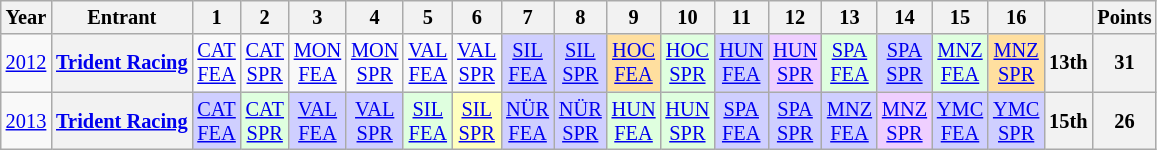<table class="wikitable" style="text-align:center; font-size:85%">
<tr>
<th>Year</th>
<th>Entrant</th>
<th>1</th>
<th>2</th>
<th>3</th>
<th>4</th>
<th>5</th>
<th>6</th>
<th>7</th>
<th>8</th>
<th>9</th>
<th>10</th>
<th>11</th>
<th>12</th>
<th>13</th>
<th>14</th>
<th>15</th>
<th>16</th>
<th></th>
<th>Points</th>
</tr>
<tr>
<td><a href='#'>2012</a></td>
<th nowrap><a href='#'>Trident Racing</a></th>
<td><a href='#'>CAT<br>FEA</a></td>
<td><a href='#'>CAT<br>SPR</a></td>
<td><a href='#'>MON<br>FEA</a></td>
<td><a href='#'>MON<br>SPR</a></td>
<td><a href='#'>VAL<br>FEA</a></td>
<td><a href='#'>VAL<br>SPR</a></td>
<td style="background:#cfcfff;"><a href='#'>SIL<br>FEA</a><br></td>
<td style="background:#cfcfff;"><a href='#'>SIL<br>SPR</a><br></td>
<td style="background:#ffdf9f;"><a href='#'>HOC<br>FEA</a><br></td>
<td style="background:#dfffdf;"><a href='#'>HOC<br>SPR</a><br></td>
<td style="background:#cfcfff;"><a href='#'>HUN<br>FEA</a><br></td>
<td style="background:#efcfff;"><a href='#'>HUN<br>SPR</a><br></td>
<td style="background:#dfffdf;"><a href='#'>SPA<br>FEA</a><br></td>
<td style="background:#cfcfff;"><a href='#'>SPA<br>SPR</a><br></td>
<td style="background:#dfffdf;"><a href='#'>MNZ<br>FEA</a><br></td>
<td style="background:#ffdf9f;"><a href='#'>MNZ<br>SPR</a><br></td>
<th>13th</th>
<th>31</th>
</tr>
<tr>
<td><a href='#'>2013</a></td>
<th nowrap><a href='#'>Trident Racing</a></th>
<td style="background:#CFCFFF;"><a href='#'>CAT<br>FEA</a><br></td>
<td style="background:#DFFFDF;"><a href='#'>CAT<br>SPR</a><br></td>
<td style="background:#CFCFFF;"><a href='#'>VAL<br>FEA</a><br></td>
<td style="background:#CFCFFF;"><a href='#'>VAL<br>SPR</a><br></td>
<td style="background:#DFFFDF;"><a href='#'>SIL<br>FEA</a><br></td>
<td style="background:#FFFFBF;"><a href='#'>SIL<br>SPR</a><br></td>
<td style="background:#CFCFFF;"><a href='#'>NÜR<br>FEA</a><br></td>
<td style="background:#CFCFFF;"><a href='#'>NÜR<br>SPR</a><br></td>
<td style="background:#DFFFDF;"><a href='#'>HUN<br>FEA</a><br></td>
<td style="background:#DFFFDF;"><a href='#'>HUN<br>SPR</a><br></td>
<td style="background:#CFCFFF;"><a href='#'>SPA<br>FEA</a><br></td>
<td style="background:#CFCFFF;"><a href='#'>SPA<br>SPR</a><br></td>
<td style="background:#CFCFFF;"><a href='#'>MNZ<br>FEA</a><br></td>
<td style="background:#EFCFFF;"><a href='#'>MNZ<br>SPR</a><br></td>
<td style="background:#CFCFFF;"><a href='#'>YMC<br>FEA</a><br></td>
<td style="background:#CFCFFF;"><a href='#'>YMC<br>SPR</a><br></td>
<th>15th</th>
<th>26</th>
</tr>
</table>
